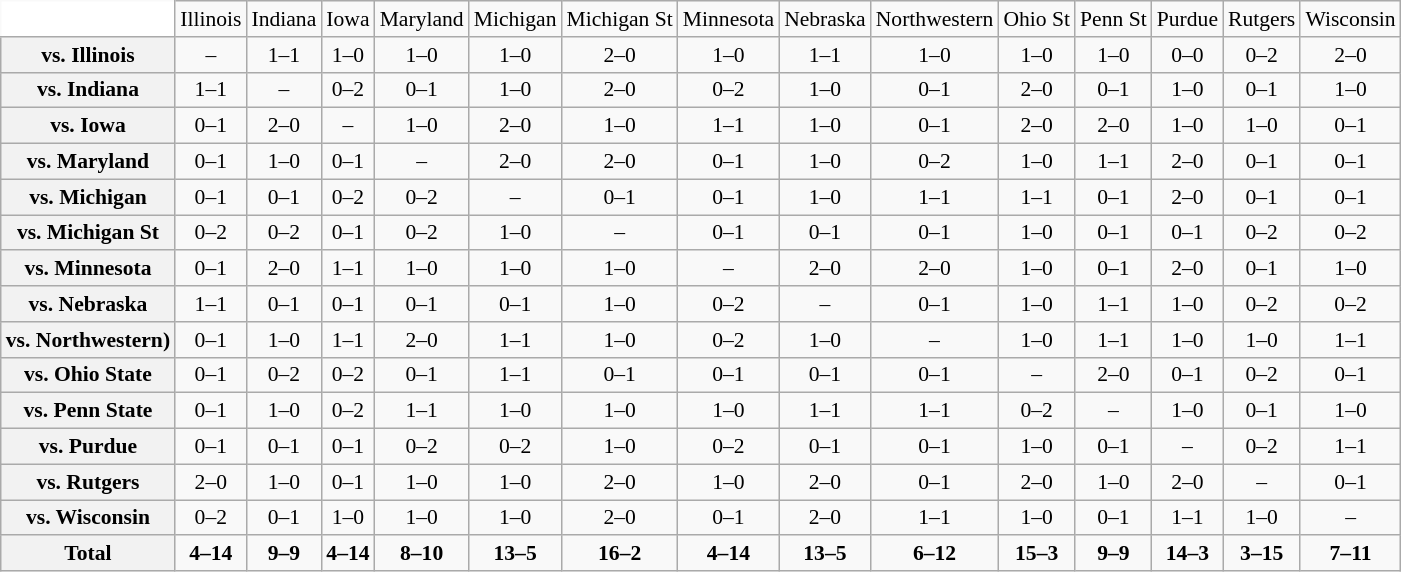<table class="wikitable" style="white-space:nowrap; font-size:90%; text-align:center;">
<tr>
<td style="background:white; border-top-style:hidden; border-left-style:hidden;"></td>
<td align="center" style=>Illinois</td>
<td align="center" style=>Indiana</td>
<td align="center" style=>Iowa</td>
<td align="center" style=>Maryland</td>
<td align="center" style=>Michigan</td>
<td align="center" style=>Michigan St</td>
<td align="center" style=>Minnesota</td>
<td align="center" style=>Nebraska</td>
<td align="center" style=>Northwestern</td>
<td align="center" style=>Ohio St</td>
<td align="center" style=>Penn St</td>
<td align="center" style=>Purdue</td>
<td align="center" style=>Rutgers</td>
<td align="center" style=>Wisconsin</td>
</tr>
<tr>
<th>vs. Illinois</th>
<td>–</td>
<td>1–1</td>
<td>1–0</td>
<td>1–0</td>
<td>1–0</td>
<td>2–0</td>
<td>1–0</td>
<td>1–1</td>
<td>1–0</td>
<td>1–0</td>
<td>1–0</td>
<td>0–0</td>
<td>0–2</td>
<td>2–0</td>
</tr>
<tr>
<th>vs. Indiana</th>
<td>1–1</td>
<td>–</td>
<td>0–2</td>
<td>0–1</td>
<td>1–0</td>
<td>2–0</td>
<td>0–2</td>
<td>1–0</td>
<td>0–1</td>
<td>2–0</td>
<td>0–1</td>
<td>1–0</td>
<td>0–1</td>
<td>1–0</td>
</tr>
<tr>
<th>vs. Iowa</th>
<td>0–1</td>
<td>2–0</td>
<td>–</td>
<td>1–0</td>
<td>2–0</td>
<td>1–0</td>
<td>1–1</td>
<td>1–0</td>
<td>0–1</td>
<td>2–0</td>
<td>2–0</td>
<td>1–0</td>
<td>1–0</td>
<td>0–1</td>
</tr>
<tr>
<th>vs. Maryland</th>
<td>0–1</td>
<td>1–0</td>
<td>0–1</td>
<td>–</td>
<td>2–0</td>
<td>2–0</td>
<td>0–1</td>
<td>1–0</td>
<td>0–2</td>
<td>1–0</td>
<td>1–1</td>
<td>2–0</td>
<td>0–1</td>
<td>0–1</td>
</tr>
<tr>
<th>vs. Michigan</th>
<td>0–1</td>
<td>0–1</td>
<td>0–2</td>
<td>0–2</td>
<td>–</td>
<td>0–1</td>
<td>0–1</td>
<td>1–0</td>
<td>1–1</td>
<td>1–1</td>
<td>0–1</td>
<td>2–0</td>
<td>0–1</td>
<td>0–1</td>
</tr>
<tr>
<th>vs. Michigan St</th>
<td>0–2</td>
<td>0–2</td>
<td>0–1</td>
<td>0–2</td>
<td>1–0</td>
<td>–</td>
<td>0–1</td>
<td>0–1</td>
<td>0–1</td>
<td>1–0</td>
<td>0–1</td>
<td>0–1</td>
<td>0–2</td>
<td>0–2</td>
</tr>
<tr>
<th>vs. Minnesota</th>
<td>0–1</td>
<td>2–0</td>
<td>1–1</td>
<td>1–0</td>
<td>1–0</td>
<td>1–0</td>
<td>–</td>
<td>2–0</td>
<td>2–0</td>
<td>1–0</td>
<td>0–1</td>
<td>2–0</td>
<td>0–1</td>
<td>1–0</td>
</tr>
<tr>
<th>vs. Nebraska</th>
<td>1–1</td>
<td>0–1</td>
<td>0–1</td>
<td>0–1</td>
<td>0–1</td>
<td>1–0</td>
<td>0–2</td>
<td>–</td>
<td>0–1</td>
<td>1–0</td>
<td>1–1</td>
<td>1–0</td>
<td>0–2</td>
<td>0–2</td>
</tr>
<tr>
<th>vs. Northwestern)</th>
<td>0–1</td>
<td>1–0</td>
<td>1–1</td>
<td>2–0</td>
<td>1–1</td>
<td>1–0</td>
<td>0–2</td>
<td>1–0</td>
<td>–</td>
<td>1–0</td>
<td>1–1</td>
<td>1–0</td>
<td>1–0</td>
<td>1–1</td>
</tr>
<tr>
<th>vs. Ohio State</th>
<td>0–1</td>
<td>0–2</td>
<td>0–2</td>
<td>0–1</td>
<td>1–1</td>
<td>0–1</td>
<td>0–1</td>
<td>0–1</td>
<td>0–1</td>
<td>–</td>
<td>2–0</td>
<td>0–1</td>
<td>0–2</td>
<td>0–1</td>
</tr>
<tr>
<th>vs. Penn State</th>
<td>0–1</td>
<td>1–0</td>
<td>0–2</td>
<td>1–1</td>
<td>1–0</td>
<td>1–0</td>
<td>1–0</td>
<td>1–1</td>
<td>1–1</td>
<td>0–2</td>
<td>–</td>
<td>1–0</td>
<td>0–1</td>
<td>1–0</td>
</tr>
<tr>
<th>vs. Purdue</th>
<td>0–1</td>
<td>0–1</td>
<td>0–1</td>
<td>0–2</td>
<td>0–2</td>
<td>1–0</td>
<td>0–2</td>
<td>0–1</td>
<td>0–1</td>
<td>1–0</td>
<td>0–1</td>
<td>–</td>
<td>0–2</td>
<td>1–1</td>
</tr>
<tr>
<th>vs. Rutgers</th>
<td>2–0</td>
<td>1–0</td>
<td>0–1</td>
<td>1–0</td>
<td>1–0</td>
<td>2–0</td>
<td>1–0</td>
<td>2–0</td>
<td>0–1</td>
<td>2–0</td>
<td>1–0</td>
<td>2–0</td>
<td>–</td>
<td>0–1</td>
</tr>
<tr>
<th>vs. Wisconsin</th>
<td>0–2</td>
<td>0–1</td>
<td>1–0</td>
<td>1–0</td>
<td>1–0</td>
<td>2–0</td>
<td>0–1</td>
<td>2–0</td>
<td>1–1</td>
<td>1–0</td>
<td>0–1</td>
<td>1–1</td>
<td>1–0</td>
<td>–</td>
</tr>
<tr>
<th>Total</th>
<td><strong>4–14</strong></td>
<td><strong>9–9</strong></td>
<td><strong>4–14</strong></td>
<td><strong>8–10</strong></td>
<td><strong>13–5</strong></td>
<td><strong>16–2</strong></td>
<td><strong>4–14</strong></td>
<td><strong>13–5</strong></td>
<td><strong>6–12</strong></td>
<td><strong>15–3</strong></td>
<td><strong>9–9</strong></td>
<td><strong>14–3</strong></td>
<td><strong>3–15</strong></td>
<td><strong>7–11</strong></td>
</tr>
</table>
